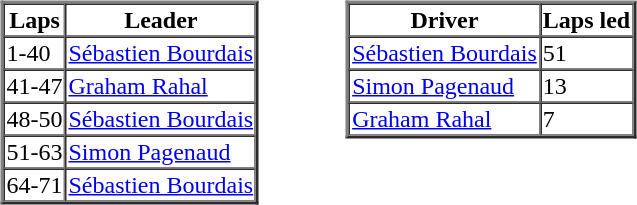<table>
<tr>
<td valign="top"><br><table border=2 cellspacing=0>
<tr>
<th>Laps</th>
<th>Leader</th>
</tr>
<tr>
<td>1-40</td>
<td><a href='#'>Sébastien Bourdais</a></td>
</tr>
<tr>
<td>41-47</td>
<td><a href='#'>Graham Rahal</a></td>
</tr>
<tr>
<td>48-50</td>
<td><a href='#'>Sébastien Bourdais</a></td>
</tr>
<tr>
<td>51-63</td>
<td><a href='#'>Simon Pagenaud</a></td>
</tr>
<tr>
<td>64-71</td>
<td><a href='#'>Sébastien Bourdais</a></td>
</tr>
</table>
</td>
<td width="50"> </td>
<td valign="top"><br><table border=2 cellspacing=0>
<tr>
<th>Driver</th>
<th>Laps led</th>
</tr>
<tr>
<td><a href='#'>Sébastien Bourdais</a></td>
<td>51</td>
</tr>
<tr>
<td><a href='#'>Simon Pagenaud</a></td>
<td>13</td>
</tr>
<tr>
<td><a href='#'>Graham Rahal</a></td>
<td>7</td>
</tr>
</table>
</td>
</tr>
</table>
